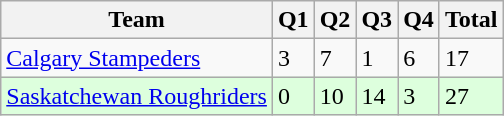<table class="wikitable">
<tr>
<th>Team</th>
<th>Q1</th>
<th>Q2</th>
<th>Q3</th>
<th>Q4</th>
<th>Total</th>
</tr>
<tr>
<td><a href='#'>Calgary Stampeders</a></td>
<td>3</td>
<td>7</td>
<td>1</td>
<td>6</td>
<td>17</td>
</tr>
<tr style="background-color:#DDFFDD">
<td><a href='#'>Saskatchewan Roughriders</a></td>
<td>0</td>
<td>10</td>
<td>14</td>
<td>3</td>
<td>27</td>
</tr>
</table>
